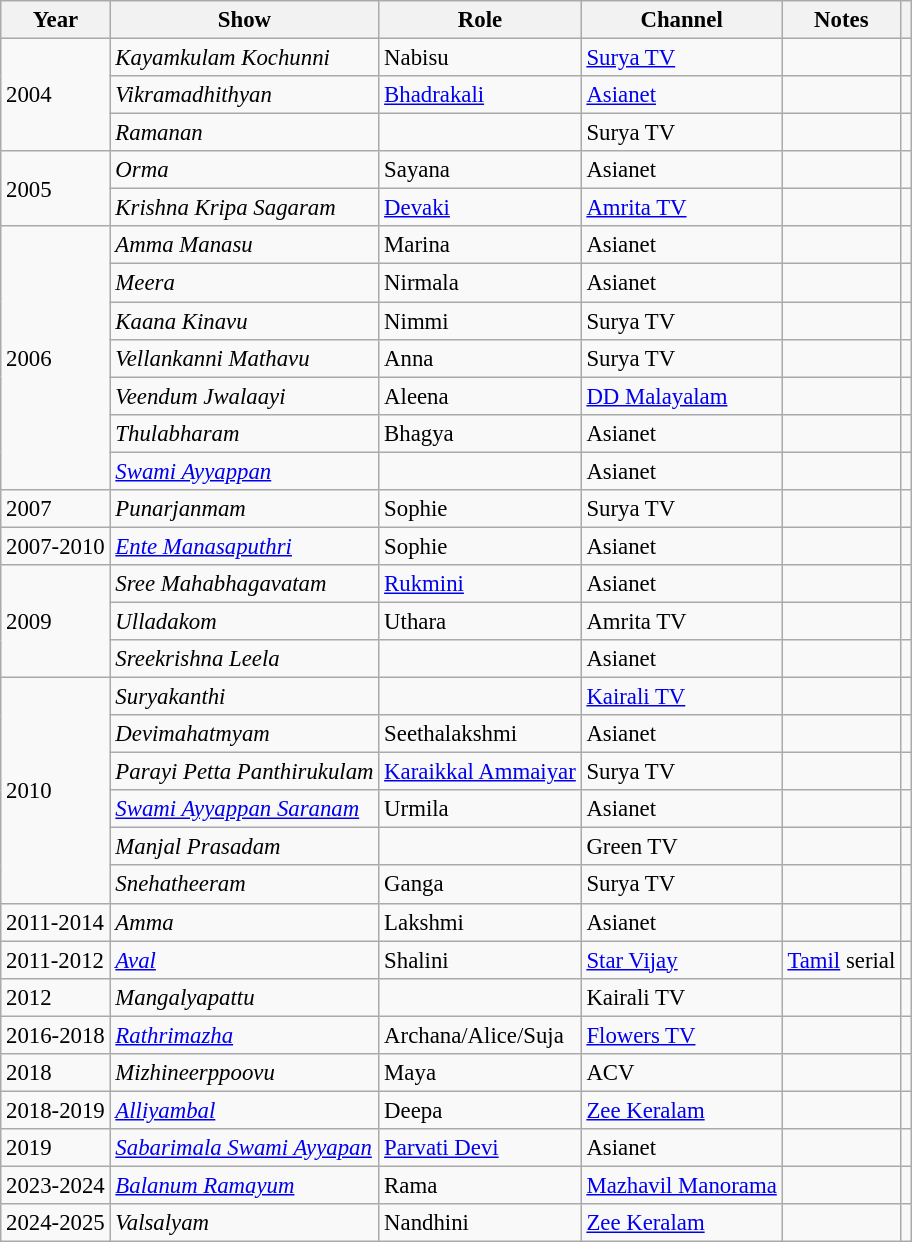<table class="wikitable" style="font-size: 95%;">
<tr>
<th>Year</th>
<th>Show</th>
<th>Role</th>
<th>Channel</th>
<th>Notes</th>
<th></th>
</tr>
<tr>
<td rowspan="3">2004</td>
<td><em>Kayamkulam Kochunni</em></td>
<td>Nabisu</td>
<td><a href='#'>Surya TV</a></td>
<td></td>
<td></td>
</tr>
<tr>
<td><em>Vikramadhithyan</em></td>
<td><a href='#'>Bhadrakali</a></td>
<td><a href='#'>Asianet</a></td>
<td></td>
<td></td>
</tr>
<tr>
<td><em>Ramanan</em></td>
<td></td>
<td>Surya TV</td>
<td></td>
<td></td>
</tr>
<tr>
<td rowspan="2">2005</td>
<td><em>Orma</em></td>
<td>Sayana</td>
<td>Asianet</td>
<td></td>
<td></td>
</tr>
<tr>
<td><em>Krishna Kripa Sagaram</em></td>
<td><a href='#'>Devaki</a></td>
<td><a href='#'>Amrita TV</a></td>
<td></td>
<td></td>
</tr>
<tr>
<td rowspan="7">2006</td>
<td><em>Amma Manasu</em></td>
<td>Marina</td>
<td>Asianet</td>
<td></td>
<td></td>
</tr>
<tr>
<td><em>Meera</em></td>
<td>Nirmala</td>
<td>Asianet</td>
<td></td>
<td></td>
</tr>
<tr>
<td><em>Kaana Kinavu</em></td>
<td>Nimmi</td>
<td>Surya TV</td>
<td></td>
<td></td>
</tr>
<tr>
<td><em>Vellankanni Mathavu</em></td>
<td>Anna</td>
<td>Surya TV</td>
<td></td>
<td></td>
</tr>
<tr>
<td><em>Veendum Jwalaayi</em></td>
<td>Aleena</td>
<td><a href='#'>DD Malayalam</a></td>
<td></td>
<td></td>
</tr>
<tr>
<td><em>Thulabharam</em></td>
<td>Bhagya</td>
<td>Asianet</td>
<td></td>
<td></td>
</tr>
<tr>
<td><em><a href='#'>Swami Ayyappan</a></em></td>
<td></td>
<td>Asianet</td>
<td></td>
<td></td>
</tr>
<tr>
<td>2007</td>
<td><em>Punarjanmam</em></td>
<td>Sophie</td>
<td>Surya TV</td>
<td></td>
<td></td>
</tr>
<tr>
<td>2007-2010</td>
<td><em><a href='#'>Ente Manasaputhri</a></em></td>
<td>Sophie</td>
<td>Asianet</td>
<td></td>
<td></td>
</tr>
<tr>
<td rowspan="3">2009</td>
<td><em>Sree Mahabhagavatam</em></td>
<td><a href='#'>Rukmini</a></td>
<td>Asianet</td>
<td></td>
<td></td>
</tr>
<tr>
<td><em>Ulladakom</em></td>
<td>Uthara</td>
<td>Amrita TV</td>
<td></td>
<td></td>
</tr>
<tr>
<td><em>Sreekrishna Leela</em></td>
<td></td>
<td>Asianet</td>
<td></td>
<td></td>
</tr>
<tr>
<td rowspan="6">2010</td>
<td><em>Suryakanthi</em></td>
<td></td>
<td><a href='#'>Kairali TV</a></td>
<td></td>
<td></td>
</tr>
<tr>
<td><em>Devimahatmyam</em></td>
<td>Seethalakshmi</td>
<td>Asianet</td>
<td></td>
<td></td>
</tr>
<tr>
<td><em>Parayi Petta Panthirukulam</em></td>
<td><a href='#'>Karaikkal Ammaiyar</a></td>
<td>Surya TV</td>
<td></td>
<td></td>
</tr>
<tr>
<td><em><a href='#'>Swami Ayyappan Saranam</a></em></td>
<td>Urmila</td>
<td>Asianet</td>
<td></td>
<td></td>
</tr>
<tr>
<td><em>Manjal Prasadam</em></td>
<td></td>
<td>Green TV</td>
<td></td>
<td></td>
</tr>
<tr>
<td><em>Snehatheeram</em></td>
<td>Ganga</td>
<td>Surya TV</td>
<td></td>
<td></td>
</tr>
<tr>
<td>2011-2014</td>
<td><em>Amma</em></td>
<td>Lakshmi</td>
<td>Asianet</td>
<td></td>
<td></td>
</tr>
<tr>
<td>2011-2012</td>
<td><em><a href='#'>Aval</a></em></td>
<td>Shalini</td>
<td><a href='#'>Star Vijay</a></td>
<td><a href='#'>Tamil</a> serial</td>
<td></td>
</tr>
<tr>
<td>2012</td>
<td><em>Mangalyapattu</em></td>
<td></td>
<td>Kairali TV</td>
<td></td>
<td></td>
</tr>
<tr>
<td>2016-2018</td>
<td><em><a href='#'>Rathrimazha</a></em></td>
<td>Archana/Alice/Suja</td>
<td><a href='#'>Flowers TV</a></td>
<td></td>
<td></td>
</tr>
<tr>
<td>2018</td>
<td><em>Mizhineerppoovu</em></td>
<td>Maya</td>
<td>ACV</td>
<td></td>
<td></td>
</tr>
<tr>
<td>2018-2019</td>
<td><em><a href='#'>Alliyambal</a></em></td>
<td>Deepa</td>
<td><a href='#'>Zee Keralam</a></td>
<td></td>
<td></td>
</tr>
<tr>
<td>2019</td>
<td><em><a href='#'>Sabarimala Swami Ayyapan</a></em></td>
<td><a href='#'>Parvati Devi</a></td>
<td>Asianet</td>
<td></td>
<td></td>
</tr>
<tr>
<td>2023-2024</td>
<td><em><a href='#'>Balanum Ramayum</a></em></td>
<td>Rama</td>
<td><a href='#'>Mazhavil Manorama</a></td>
<td></td>
<td></td>
</tr>
<tr>
<td>2024-2025</td>
<td><em>Valsalyam</em></td>
<td>Nandhini</td>
<td><a href='#'>Zee Keralam</a></td>
<td></td>
<td></td>
</tr>
</table>
